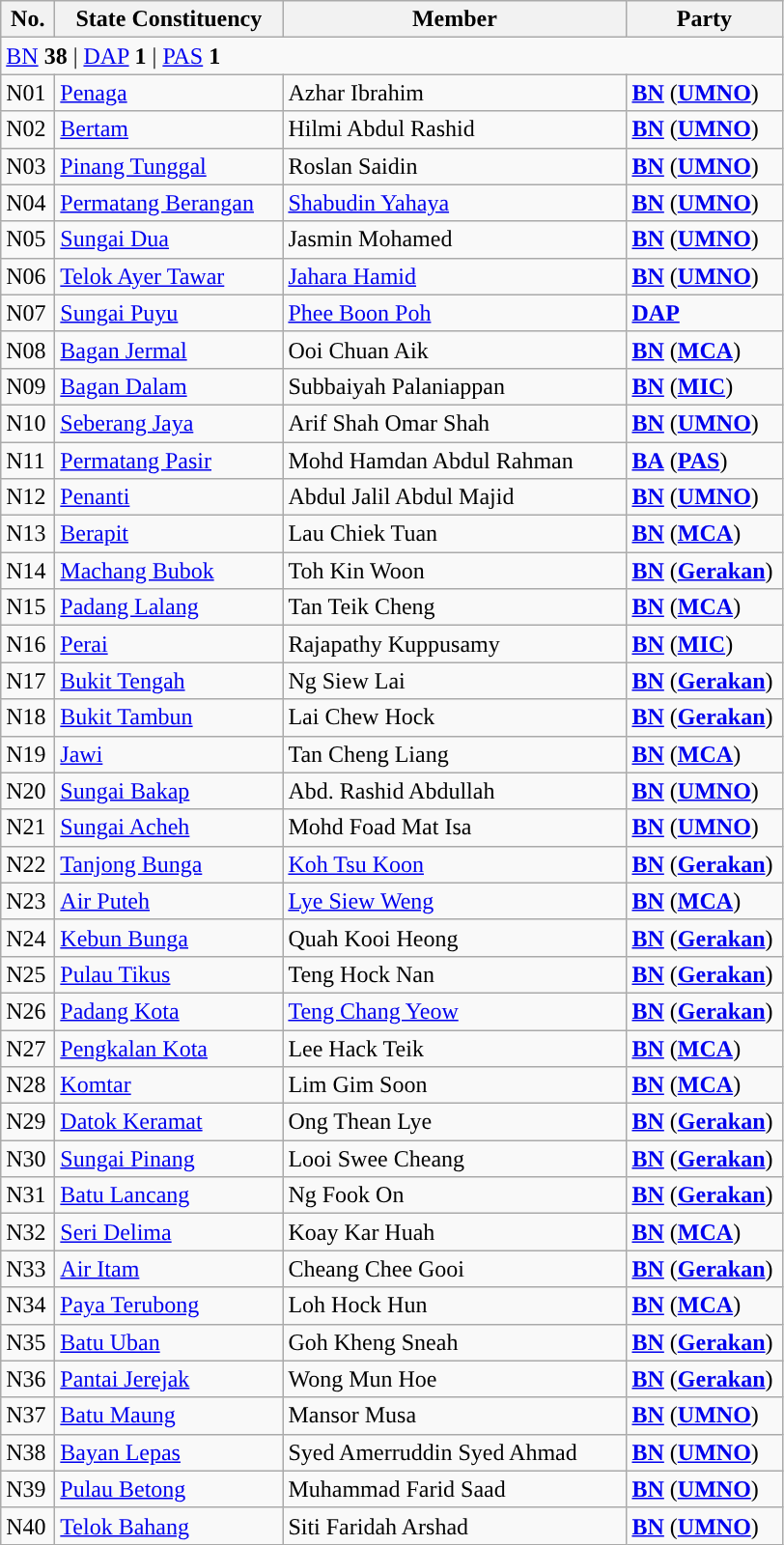<table class="wikitable sortable">
<tr>
<th style="width:30px;">No.</th>
<th style="width:150px;">State Constituency</th>
<th style="width:230px;">Member</th>
<th style="width:100px;">Party</th>
</tr>
<tr>
<td colspan="4"><a href='#'>BN</a> <strong>38</strong> | <a href='#'>DAP</a> <strong>1</strong> | <a href='#'>PAS</a> <strong>1</strong></td>
</tr>
<tr>
<td>N01</td>
<td><a href='#'>Penaga</a></td>
<td>Azhar Ibrahim</td>
<td><strong><a href='#'>BN</a></strong> (<strong><a href='#'>UMNO</a></strong>)</td>
</tr>
<tr>
<td>N02</td>
<td><a href='#'>Bertam</a></td>
<td>Hilmi Abdul Rashid</td>
<td><strong><a href='#'>BN</a></strong> (<strong><a href='#'>UMNO</a></strong>)</td>
</tr>
<tr>
<td>N03</td>
<td><a href='#'>Pinang Tunggal</a></td>
<td>Roslan Saidin</td>
<td><strong><a href='#'>BN</a></strong> (<strong><a href='#'>UMNO</a></strong>)</td>
</tr>
<tr>
<td>N04</td>
<td><a href='#'>Permatang Berangan</a></td>
<td><a href='#'>Shabudin Yahaya</a></td>
<td><strong><a href='#'>BN</a></strong> (<strong><a href='#'>UMNO</a></strong>)</td>
</tr>
<tr>
<td>N05</td>
<td><a href='#'>Sungai Dua</a></td>
<td>Jasmin Mohamed</td>
<td><strong><a href='#'>BN</a></strong> (<strong><a href='#'>UMNO</a></strong>)</td>
</tr>
<tr>
<td>N06</td>
<td><a href='#'>Telok Ayer Tawar</a></td>
<td><a href='#'>Jahara Hamid</a></td>
<td><strong><a href='#'>BN</a></strong> (<strong><a href='#'>UMNO</a></strong>)</td>
</tr>
<tr>
<td>N07</td>
<td><a href='#'>Sungai Puyu</a></td>
<td><a href='#'>Phee Boon Poh</a></td>
<td><strong><a href='#'>DAP</a></strong></td>
</tr>
<tr>
<td>N08</td>
<td><a href='#'>Bagan Jermal</a></td>
<td>Ooi Chuan Aik</td>
<td><strong><a href='#'>BN</a></strong> (<strong><a href='#'>MCA</a></strong>)</td>
</tr>
<tr>
<td>N09</td>
<td><a href='#'>Bagan Dalam</a></td>
<td>Subbaiyah Palaniappan</td>
<td><strong><a href='#'>BN</a></strong> (<strong><a href='#'>MIC</a></strong>)</td>
</tr>
<tr>
<td>N10</td>
<td><a href='#'>Seberang Jaya</a></td>
<td>Arif Shah Omar Shah</td>
<td><strong><a href='#'>BN</a></strong> (<strong><a href='#'>UMNO</a></strong>)</td>
</tr>
<tr>
<td>N11</td>
<td><a href='#'>Permatang Pasir</a></td>
<td>Mohd Hamdan Abdul Rahman</td>
<td><strong><a href='#'>BA</a></strong> (<strong><a href='#'>PAS</a></strong>)</td>
</tr>
<tr>
<td>N12</td>
<td><a href='#'>Penanti</a></td>
<td>Abdul Jalil Abdul Majid</td>
<td><strong><a href='#'>BN</a></strong> (<strong><a href='#'>UMNO</a></strong>)</td>
</tr>
<tr>
<td>N13</td>
<td><a href='#'>Berapit</a></td>
<td>Lau Chiek Tuan</td>
<td><strong><a href='#'>BN</a></strong> (<strong><a href='#'>MCA</a></strong>)</td>
</tr>
<tr>
<td>N14</td>
<td><a href='#'>Machang Bubok</a></td>
<td>Toh Kin Woon</td>
<td><strong><a href='#'>BN</a></strong> (<strong><a href='#'>Gerakan</a></strong>)</td>
</tr>
<tr>
<td>N15</td>
<td><a href='#'>Padang Lalang</a></td>
<td>Tan Teik Cheng</td>
<td><strong><a href='#'>BN</a></strong> (<strong><a href='#'>MCA</a></strong>)</td>
</tr>
<tr>
<td>N16</td>
<td><a href='#'>Perai</a></td>
<td>Rajapathy Kuppusamy</td>
<td><strong><a href='#'>BN</a></strong> (<strong><a href='#'>MIC</a></strong>)</td>
</tr>
<tr>
<td>N17</td>
<td><a href='#'>Bukit Tengah</a></td>
<td>Ng Siew Lai</td>
<td><strong><a href='#'>BN</a></strong> (<strong><a href='#'>Gerakan</a></strong>)</td>
</tr>
<tr>
<td>N18</td>
<td><a href='#'>Bukit Tambun</a></td>
<td>Lai Chew Hock</td>
<td><strong><a href='#'>BN</a></strong> (<strong><a href='#'>Gerakan</a></strong>)</td>
</tr>
<tr>
<td>N19</td>
<td><a href='#'>Jawi</a></td>
<td>Tan Cheng Liang</td>
<td><strong><a href='#'>BN</a></strong> (<strong><a href='#'>MCA</a></strong>)</td>
</tr>
<tr>
<td>N20</td>
<td><a href='#'>Sungai Bakap</a></td>
<td>Abd. Rashid Abdullah</td>
<td><strong><a href='#'>BN</a></strong> (<strong><a href='#'>UMNO</a></strong>)</td>
</tr>
<tr>
<td>N21</td>
<td><a href='#'>Sungai Acheh</a></td>
<td>Mohd Foad Mat Isa</td>
<td><strong><a href='#'>BN</a></strong> (<strong><a href='#'>UMNO</a></strong>)</td>
</tr>
<tr>
<td>N22</td>
<td><a href='#'>Tanjong Bunga</a></td>
<td><a href='#'>Koh Tsu Koon</a></td>
<td><strong><a href='#'>BN</a></strong> (<strong><a href='#'>Gerakan</a></strong>)</td>
</tr>
<tr>
<td>N23</td>
<td><a href='#'>Air Puteh</a></td>
<td><a href='#'>Lye Siew Weng</a></td>
<td><strong><a href='#'>BN</a></strong> (<strong><a href='#'>MCA</a></strong>)</td>
</tr>
<tr>
<td>N24</td>
<td><a href='#'>Kebun Bunga</a></td>
<td>Quah Kooi Heong</td>
<td><strong><a href='#'>BN</a></strong> (<strong><a href='#'>Gerakan</a></strong>)</td>
</tr>
<tr>
<td>N25</td>
<td><a href='#'>Pulau Tikus</a></td>
<td>Teng Hock Nan</td>
<td><strong><a href='#'>BN</a></strong> (<strong><a href='#'>Gerakan</a></strong>)</td>
</tr>
<tr>
<td>N26</td>
<td><a href='#'>Padang Kota</a></td>
<td><a href='#'>Teng Chang Yeow</a></td>
<td><strong><a href='#'>BN</a></strong> (<strong><a href='#'>Gerakan</a></strong>)</td>
</tr>
<tr>
<td>N27</td>
<td><a href='#'>Pengkalan Kota</a></td>
<td>Lee Hack Teik</td>
<td><strong><a href='#'>BN</a></strong> (<strong><a href='#'>MCA</a></strong>)</td>
</tr>
<tr>
<td>N28</td>
<td><a href='#'>Komtar</a></td>
<td>Lim Gim Soon</td>
<td><strong><a href='#'>BN</a></strong> (<strong><a href='#'>MCA</a></strong>)</td>
</tr>
<tr>
<td>N29</td>
<td><a href='#'>Datok Keramat</a></td>
<td>Ong Thean Lye</td>
<td><strong><a href='#'>BN</a></strong> (<strong><a href='#'>Gerakan</a></strong>)</td>
</tr>
<tr>
<td>N30</td>
<td><a href='#'>Sungai Pinang</a></td>
<td>Looi Swee Cheang</td>
<td><strong><a href='#'>BN</a></strong> (<strong><a href='#'>Gerakan</a></strong>)</td>
</tr>
<tr>
<td>N31</td>
<td><a href='#'>Batu Lancang</a></td>
<td>Ng Fook On</td>
<td><strong><a href='#'>BN</a></strong> (<strong><a href='#'>Gerakan</a></strong>)</td>
</tr>
<tr>
<td>N32</td>
<td><a href='#'>Seri Delima</a></td>
<td>Koay Kar Huah</td>
<td><strong><a href='#'>BN</a></strong> (<strong><a href='#'>MCA</a></strong>)</td>
</tr>
<tr>
<td>N33</td>
<td><a href='#'>Air Itam</a></td>
<td>Cheang Chee Gooi</td>
<td><strong><a href='#'>BN</a></strong> (<strong><a href='#'>Gerakan</a></strong>)</td>
</tr>
<tr>
<td>N34</td>
<td><a href='#'>Paya Terubong</a></td>
<td>Loh Hock Hun</td>
<td><strong><a href='#'>BN</a></strong> (<strong><a href='#'>MCA</a></strong>)</td>
</tr>
<tr>
<td>N35</td>
<td><a href='#'>Batu Uban</a></td>
<td>Goh Kheng Sneah</td>
<td><strong><a href='#'>BN</a></strong> (<strong><a href='#'>Gerakan</a></strong>)</td>
</tr>
<tr>
<td>N36</td>
<td><a href='#'>Pantai Jerejak</a></td>
<td>Wong Mun Hoe</td>
<td><strong><a href='#'>BN</a></strong> (<strong><a href='#'>Gerakan</a></strong>)</td>
</tr>
<tr>
<td>N37</td>
<td><a href='#'>Batu Maung</a></td>
<td>Mansor Musa</td>
<td><strong><a href='#'>BN</a></strong> (<strong><a href='#'>UMNO</a></strong>)</td>
</tr>
<tr>
<td>N38</td>
<td><a href='#'>Bayan Lepas</a></td>
<td>Syed Amerruddin Syed Ahmad</td>
<td><strong><a href='#'>BN</a></strong> (<strong><a href='#'>UMNO</a></strong>)</td>
</tr>
<tr>
<td>N39</td>
<td><a href='#'>Pulau Betong</a></td>
<td>Muhammad Farid Saad</td>
<td><strong><a href='#'>BN</a></strong> (<strong><a href='#'>UMNO</a></strong>)</td>
</tr>
<tr>
<td>N40</td>
<td><a href='#'>Telok Bahang</a></td>
<td>Siti Faridah Arshad</td>
<td><strong><a href='#'>BN</a></strong> (<strong><a href='#'>UMNO</a></strong>)</td>
</tr>
</table>
